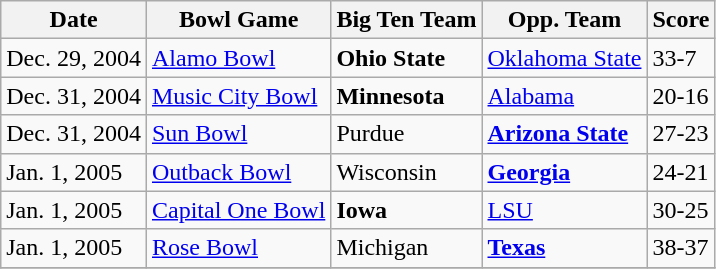<table class="wikitable">
<tr>
<th align="center">Date</th>
<th align="center">Bowl Game</th>
<th align="center">Big Ten Team</th>
<th align="center">Opp. Team</th>
<th align="center">Score</th>
</tr>
<tr>
<td>Dec. 29, 2004</td>
<td><a href='#'>Alamo Bowl</a></td>
<td><strong>Ohio State</strong></td>
<td><a href='#'>Oklahoma State</a></td>
<td>33-7</td>
</tr>
<tr>
<td>Dec. 31, 2004</td>
<td><a href='#'>Music City Bowl</a></td>
<td><strong>Minnesota</strong></td>
<td><a href='#'>Alabama</a></td>
<td>20-16</td>
</tr>
<tr>
<td>Dec. 31, 2004</td>
<td><a href='#'>Sun Bowl</a></td>
<td>Purdue</td>
<td><strong><a href='#'>Arizona State</a></strong></td>
<td>27-23</td>
</tr>
<tr>
<td>Jan. 1, 2005</td>
<td><a href='#'>Outback Bowl</a></td>
<td>Wisconsin</td>
<td><strong><a href='#'>Georgia</a></strong></td>
<td>24-21</td>
</tr>
<tr>
<td>Jan. 1, 2005</td>
<td><a href='#'>Capital One Bowl</a></td>
<td><strong>Iowa</strong></td>
<td><a href='#'>LSU</a></td>
<td>30-25</td>
</tr>
<tr>
<td>Jan. 1, 2005</td>
<td><a href='#'>Rose Bowl</a></td>
<td>Michigan</td>
<td><strong><a href='#'>Texas</a></strong></td>
<td>38-37</td>
</tr>
<tr>
</tr>
</table>
